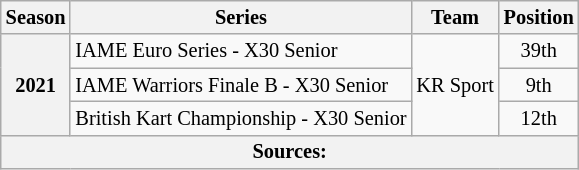<table class="wikitable" style="font-size: 85%; text-align:center">
<tr>
<th>Season</th>
<th>Series</th>
<th>Team</th>
<th>Position</th>
</tr>
<tr>
<th rowspan=3>2021</th>
<td align="left">IAME Euro Series - X30 Senior</td>
<td rowspan=3 align="left">KR Sport</td>
<td>39th</td>
</tr>
<tr>
<td align="left">IAME Warriors Finale B - X30 Senior</td>
<td>9th</td>
</tr>
<tr>
<td align="left">British Kart Championship - X30 Senior</td>
<td>12th</td>
</tr>
<tr>
<th colspan="4">Sources:</th>
</tr>
</table>
